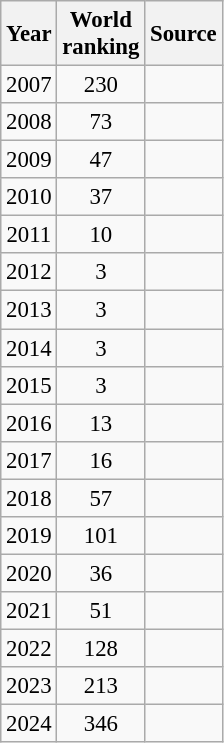<table class="wikitable" style="text-align:center; font-size: 95%;">
<tr>
<th>Year</th>
<th>World<br>ranking</th>
<th>Source</th>
</tr>
<tr>
<td>2007</td>
<td>230</td>
<td></td>
</tr>
<tr>
<td>2008</td>
<td>73</td>
<td></td>
</tr>
<tr>
<td>2009</td>
<td>47</td>
<td></td>
</tr>
<tr>
<td>2010</td>
<td>37</td>
<td></td>
</tr>
<tr>
<td>2011</td>
<td>10</td>
<td></td>
</tr>
<tr>
<td>2012</td>
<td>3</td>
<td></td>
</tr>
<tr>
<td>2013</td>
<td>3</td>
<td></td>
</tr>
<tr>
<td>2014</td>
<td>3</td>
<td></td>
</tr>
<tr>
<td>2015</td>
<td>3</td>
<td></td>
</tr>
<tr>
<td>2016</td>
<td>13</td>
<td></td>
</tr>
<tr>
<td>2017</td>
<td>16</td>
<td></td>
</tr>
<tr>
<td>2018</td>
<td>57</td>
<td></td>
</tr>
<tr>
<td>2019</td>
<td>101</td>
<td></td>
</tr>
<tr>
<td>2020</td>
<td>36</td>
<td></td>
</tr>
<tr>
<td>2021</td>
<td>51</td>
<td></td>
</tr>
<tr>
<td>2022</td>
<td>128</td>
<td></td>
</tr>
<tr>
<td>2023</td>
<td>213</td>
<td></td>
</tr>
<tr>
<td>2024</td>
<td>346</td>
<td></td>
</tr>
</table>
